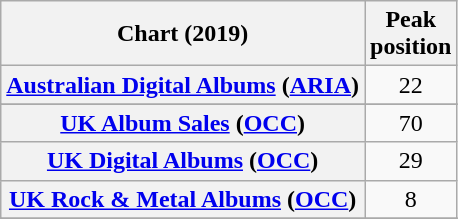<table class="wikitable sortable plainrowheaders" style="text-align:center">
<tr>
<th scope="col">Chart (2019)</th>
<th scope="col">Peak<br>position</th>
</tr>
<tr>
<th scope="row"><a href='#'>Australian Digital Albums</a> (<a href='#'>ARIA</a>)</th>
<td>22</td>
</tr>
<tr>
</tr>
<tr>
<th scope="row"><a href='#'>UK Album Sales</a> (<a href='#'>OCC</a>)</th>
<td>70</td>
</tr>
<tr>
<th scope="row"><a href='#'>UK Digital Albums</a> (<a href='#'>OCC</a>)</th>
<td>29</td>
</tr>
<tr>
<th scope="row"><a href='#'>UK Rock & Metal Albums</a> (<a href='#'>OCC</a>)</th>
<td>8</td>
</tr>
<tr>
</tr>
<tr>
</tr>
<tr>
</tr>
<tr>
</tr>
</table>
